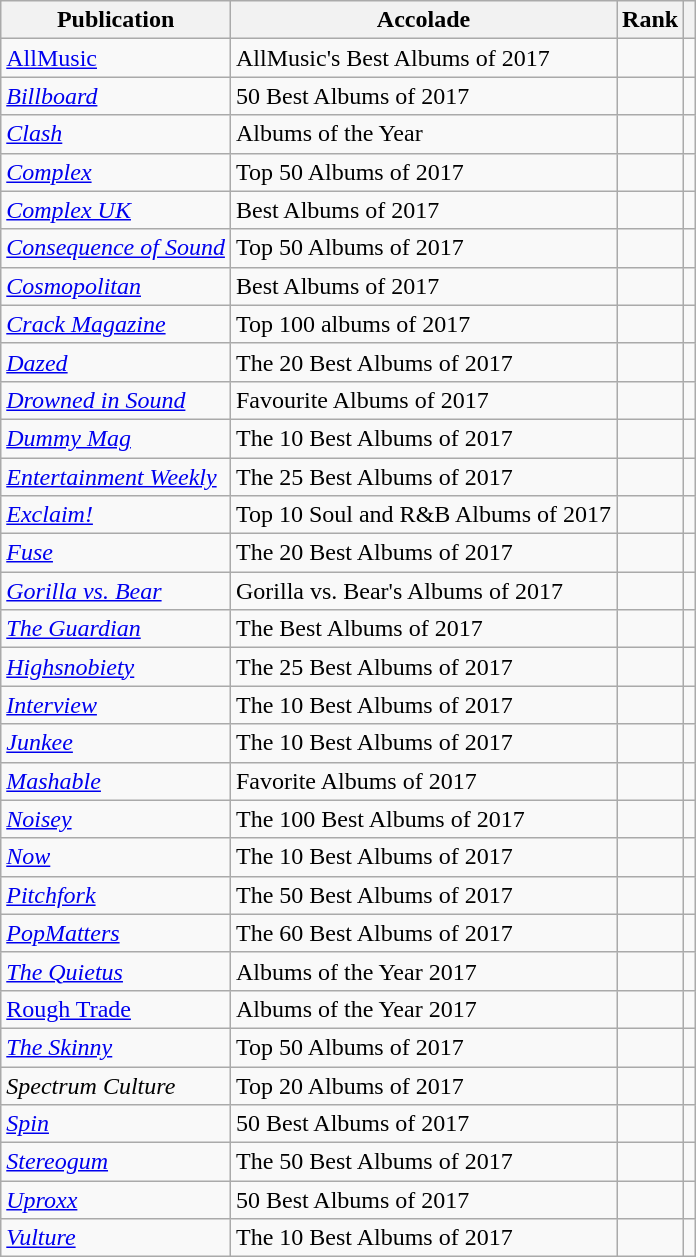<table class="sortable wikitable">
<tr>
<th>Publication</th>
<th>Accolade</th>
<th>Rank</th>
<th class="unsortable"></th>
</tr>
<tr>
<td><a href='#'>AllMusic</a></td>
<td>AllMusic's Best Albums of 2017</td>
<td></td>
<td></td>
</tr>
<tr>
<td><em><a href='#'>Billboard</a></em></td>
<td>50 Best Albums of 2017</td>
<td></td>
<td></td>
</tr>
<tr>
<td><em><a href='#'>Clash</a></em></td>
<td>Albums of the Year</td>
<td></td>
<td></td>
</tr>
<tr>
<td><em><a href='#'>Complex</a></em></td>
<td>Top 50 Albums of 2017</td>
<td></td>
<td></td>
</tr>
<tr>
<td><em><a href='#'>Complex UK</a></em></td>
<td>Best Albums of 2017</td>
<td></td>
<td></td>
</tr>
<tr>
<td><em><a href='#'>Consequence of Sound</a></em></td>
<td>Top 50 Albums of 2017</td>
<td></td>
<td></td>
</tr>
<tr>
<td><em><a href='#'>Cosmopolitan</a></em></td>
<td>Best Albums of 2017</td>
<td></td>
<td></td>
</tr>
<tr>
<td><em><a href='#'>Crack Magazine</a></em></td>
<td>Top 100 albums of 2017</td>
<td></td>
<td></td>
</tr>
<tr>
<td><em><a href='#'>Dazed</a></em></td>
<td>The 20 Best Albums of 2017</td>
<td></td>
<td></td>
</tr>
<tr>
<td><em><a href='#'>Drowned in Sound</a></em></td>
<td>Favourite Albums of 2017</td>
<td></td>
<td></td>
</tr>
<tr>
<td><em><a href='#'>Dummy Mag</a></em></td>
<td>The 10 Best Albums of 2017</td>
<td></td>
<td></td>
</tr>
<tr>
<td><em><a href='#'>Entertainment Weekly</a></em></td>
<td>The 25 Best Albums of 2017</td>
<td></td>
<td></td>
</tr>
<tr>
<td><em><a href='#'>Exclaim!</a></em></td>
<td>Top 10 Soul and R&B Albums of 2017</td>
<td></td>
<td></td>
</tr>
<tr>
<td><em><a href='#'>Fuse</a></em></td>
<td>The 20 Best Albums of 2017</td>
<td></td>
<td></td>
</tr>
<tr>
<td><em><a href='#'>Gorilla vs. Bear</a></em></td>
<td>Gorilla vs. Bear's Albums of 2017</td>
<td></td>
<td></td>
</tr>
<tr>
<td><em><a href='#'>The Guardian</a></em></td>
<td>The Best Albums of 2017</td>
<td></td>
<td></td>
</tr>
<tr>
<td><em><a href='#'>Highsnobiety</a></em></td>
<td>The 25 Best Albums of 2017</td>
<td></td>
<td></td>
</tr>
<tr>
<td><em><a href='#'>Interview</a></em></td>
<td>The 10 Best Albums of 2017</td>
<td></td>
<td></td>
</tr>
<tr>
<td><em><a href='#'>Junkee</a></em></td>
<td>The 10 Best Albums of 2017</td>
<td></td>
<td></td>
</tr>
<tr>
<td><em><a href='#'>Mashable</a></em></td>
<td>Favorite Albums of 2017</td>
<td></td>
<td></td>
</tr>
<tr>
<td><em><a href='#'>Noisey</a></em></td>
<td>The 100 Best Albums of 2017</td>
<td></td>
<td></td>
</tr>
<tr>
<td><em><a href='#'>Now</a></em></td>
<td>The 10 Best Albums of 2017</td>
<td></td>
<td></td>
</tr>
<tr>
<td><em><a href='#'>Pitchfork</a></em></td>
<td>The 50 Best Albums of 2017</td>
<td></td>
<td></td>
</tr>
<tr>
<td><em><a href='#'>PopMatters</a></em></td>
<td>The 60 Best Albums of 2017</td>
<td></td>
<td></td>
</tr>
<tr>
<td><em><a href='#'>The Quietus</a></em></td>
<td>Albums of the Year 2017</td>
<td></td>
<td></td>
</tr>
<tr>
<td><a href='#'>Rough Trade</a></td>
<td>Albums of the Year 2017</td>
<td></td>
<td></td>
</tr>
<tr>
<td><em><a href='#'>The Skinny</a></em></td>
<td>Top 50 Albums of 2017</td>
<td></td>
<td></td>
</tr>
<tr>
<td><em>Spectrum Culture</em></td>
<td>Top 20 Albums of 2017</td>
<td></td>
<td></td>
</tr>
<tr>
<td><em><a href='#'>Spin</a></em></td>
<td>50 Best Albums of 2017</td>
<td></td>
<td></td>
</tr>
<tr>
<td><em><a href='#'>Stereogum</a></em></td>
<td>The 50 Best Albums of 2017</td>
<td></td>
<td></td>
</tr>
<tr>
<td><em><a href='#'>Uproxx</a></em></td>
<td>50 Best Albums of 2017</td>
<td></td>
<td></td>
</tr>
<tr>
<td><em><a href='#'>Vulture</a></em></td>
<td>The 10 Best Albums of 2017</td>
<td></td>
<td></td>
</tr>
</table>
